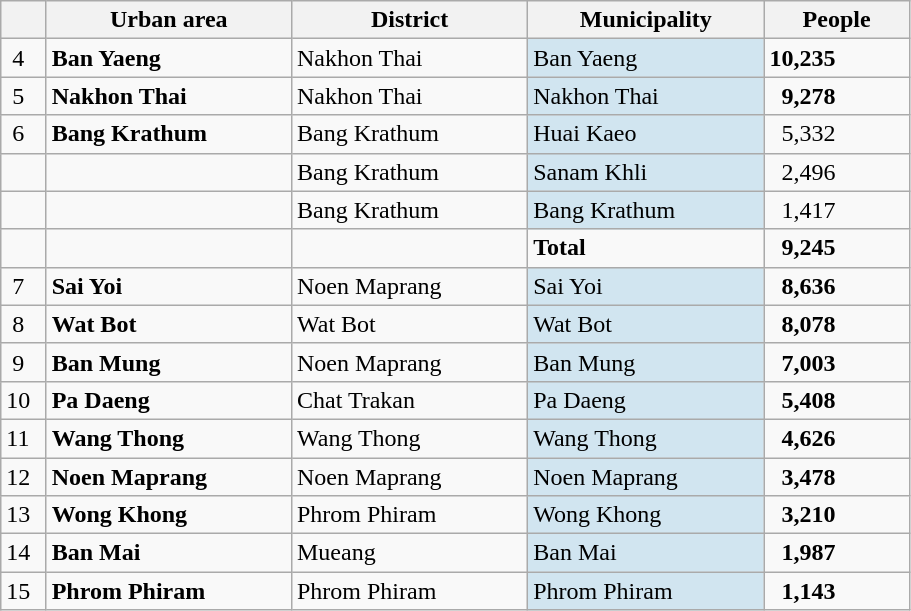<table class="wikitable" style="width:48%; display:inline-table;">
<tr>
<th scope="col" style="width:5%;"> </th>
<th scope="col" style="width:27%;">Urban area</th>
<th scope="col" style="width:26%;">District</th>
<th scope="col" style="width:26%;">Municipality</th>
<th scope="col" style="width:16%;">People</th>
</tr>
<tr>
<td> 4</td>
<td><strong>Ban Yaeng</strong></td>
<td>Nakhon Thai</td>
<td style="background:#d1e5f0;">Ban Yaeng</td>
<td><strong>10,235</strong></td>
</tr>
<tr>
<td> 5</td>
<td><strong>Nakhon Thai</strong></td>
<td>Nakhon Thai</td>
<td style="background:#d1e5f0;">Nakhon Thai</td>
<td>  <strong>9,278</strong></td>
</tr>
<tr>
<td> 6</td>
<td><strong>Bang Krathum</strong></td>
<td>Bang Krathum</td>
<td style="background:#d1e5f0;">Huai Kaeo</td>
<td>  5,332</td>
</tr>
<tr>
<td> </td>
<td> </td>
<td>Bang Krathum</td>
<td style="background:#d1e5f0;">Sanam Khli</td>
<td>  2,496</td>
</tr>
<tr>
<td> </td>
<td> </td>
<td>Bang Krathum</td>
<td style="background:#d1e5f0;">Bang Krathum</td>
<td>  1,417</td>
</tr>
<tr>
<td> </td>
<td> </td>
<td> </td>
<td><strong>Total</strong></td>
<td>  <strong>9,245</strong></td>
</tr>
<tr>
<td> 7</td>
<td><strong>Sai Yoi</strong></td>
<td>Noen Maprang</td>
<td style="background:#d1e5f0;">Sai Yoi</td>
<td>  <strong>8,636</strong></td>
</tr>
<tr>
<td> 8</td>
<td><strong>Wat Bot</strong></td>
<td>Wat Bot</td>
<td style="background:#d1e5f0;">Wat Bot</td>
<td>  <strong>8,078</strong></td>
</tr>
<tr>
<td> 9</td>
<td><strong>Ban Mung</strong></td>
<td>Noen Maprang</td>
<td style="background:#d1e5f0;">Ban Mung</td>
<td>  <strong>7,003</strong></td>
</tr>
<tr>
<td>10</td>
<td><strong>Pa Daeng</strong></td>
<td>Chat Trakan</td>
<td style="background:#d1e5f0;">Pa Daeng</td>
<td>  <strong>5,408</strong></td>
</tr>
<tr>
<td>11</td>
<td><strong>Wang Thong</strong></td>
<td>Wang Thong</td>
<td style="background:#d1e5f0;">Wang Thong</td>
<td>  <strong>4,626</strong></td>
</tr>
<tr>
<td>12</td>
<td><strong>Noen Maprang</strong></td>
<td>Noen Maprang</td>
<td style="background:#d1e5f0;">Noen Maprang</td>
<td>  <strong>3,478</strong></td>
</tr>
<tr>
<td>13</td>
<td><strong>Wong Khong</strong></td>
<td>Phrom Phiram</td>
<td style="background:#d1e5f0;">Wong Khong</td>
<td>  <strong>3,210</strong></td>
</tr>
<tr>
<td>14</td>
<td><strong>Ban Mai</strong></td>
<td>Mueang</td>
<td style="background:#d1e5f0;">Ban Mai</td>
<td>  <strong>1,987</strong></td>
</tr>
<tr>
<td>15</td>
<td><strong>Phrom Phiram</strong></td>
<td>Phrom Phiram</td>
<td style="background:#d1e5f0;">Phrom Phiram</td>
<td>  <strong>1,143</strong></td>
</tr>
</table>
